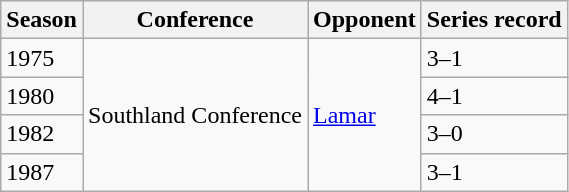<table class="wikitable">
<tr>
<th>Season</th>
<th>Conference</th>
<th>Opponent</th>
<th>Series record</th>
</tr>
<tr>
<td>1975</td>
<td rowspan="4">Southland Conference</td>
<td rowspan="4"><a href='#'>Lamar</a></td>
<td>3–1</td>
</tr>
<tr>
<td>1980</td>
<td>4–1</td>
</tr>
<tr>
<td>1982</td>
<td>3–0</td>
</tr>
<tr>
<td>1987</td>
<td>3–1</td>
</tr>
</table>
